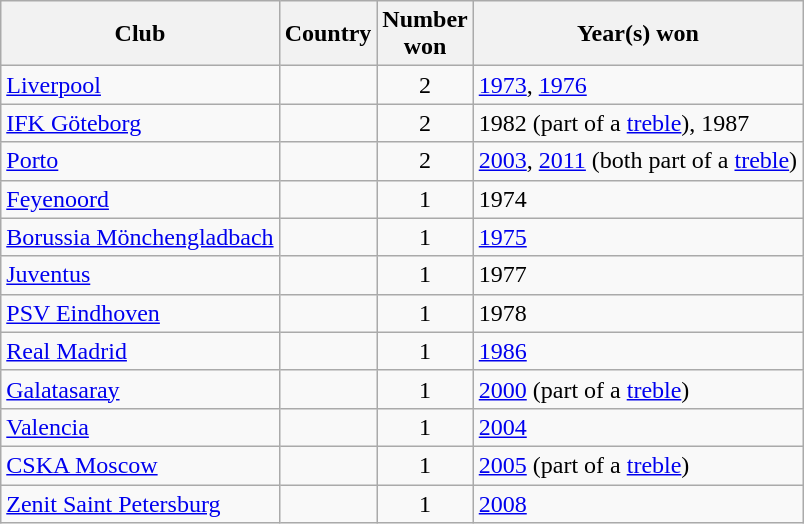<table class="wikitable sortable">
<tr>
<th>Club</th>
<th>Country</th>
<th>Number<br>won</th>
<th>Year(s) won</th>
</tr>
<tr>
<td><a href='#'>Liverpool</a></td>
<td></td>
<td style="text-align:center">2</td>
<td><a href='#'>1973</a>, <a href='#'>1976</a></td>
</tr>
<tr>
<td><a href='#'>IFK Göteborg</a></td>
<td></td>
<td style="text-align:center">2</td>
<td>1982 (part of a <a href='#'>treble</a>), 1987</td>
</tr>
<tr>
<td><a href='#'>Porto</a></td>
<td></td>
<td style="text-align:center">2</td>
<td><a href='#'>2003</a>, <a href='#'>2011</a> (both part of a <a href='#'>treble</a>)</td>
</tr>
<tr>
<td><a href='#'>Feyenoord</a></td>
<td></td>
<td style="text-align:center">1</td>
<td>1974</td>
</tr>
<tr>
<td><a href='#'>Borussia Mönchengladbach</a></td>
<td></td>
<td style="text-align:center">1</td>
<td><a href='#'>1975</a></td>
</tr>
<tr>
<td><a href='#'>Juventus</a></td>
<td></td>
<td style="text-align:center">1</td>
<td>1977</td>
</tr>
<tr>
<td><a href='#'>PSV Eindhoven</a></td>
<td></td>
<td style="text-align:center">1</td>
<td>1978</td>
</tr>
<tr>
<td><a href='#'>Real Madrid</a></td>
<td></td>
<td style="text-align:center">1</td>
<td><a href='#'>1986</a></td>
</tr>
<tr>
<td><a href='#'>Galatasaray</a></td>
<td></td>
<td style="text-align:center">1</td>
<td><a href='#'>2000</a> (part of a <a href='#'>treble</a>)</td>
</tr>
<tr>
<td><a href='#'>Valencia</a></td>
<td></td>
<td style="text-align:center">1</td>
<td><a href='#'>2004</a></td>
</tr>
<tr>
<td><a href='#'>CSKA Moscow</a></td>
<td></td>
<td style="text-align:center">1</td>
<td><a href='#'>2005</a> (part of a <a href='#'>treble</a>)</td>
</tr>
<tr>
<td><a href='#'>Zenit Saint Petersburg</a></td>
<td></td>
<td style="text-align:center">1</td>
<td><a href='#'>2008</a></td>
</tr>
</table>
